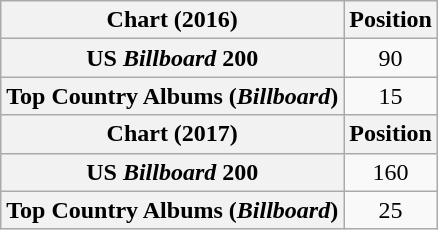<table class="wikitable sortable plainrowheaders" style="text-align:center">
<tr>
<th scope="col">Chart (2016)</th>
<th scope="col">Position</th>
</tr>
<tr>
<th scope="row">US <em>Billboard</em> 200</th>
<td>90</td>
</tr>
<tr>
<th scope="row">Top Country Albums (<em>Billboard</em>)</th>
<td>15</td>
</tr>
<tr>
<th scope="col">Chart (2017)</th>
<th scope="col">Position</th>
</tr>
<tr>
<th scope="row">US <em>Billboard</em> 200</th>
<td>160</td>
</tr>
<tr>
<th scope="row">Top Country Albums (<em>Billboard</em>)</th>
<td>25</td>
</tr>
</table>
